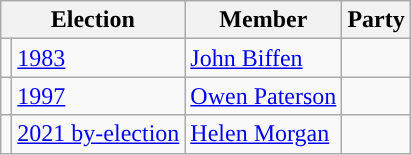<table class="wikitable">
<tr>
<th colspan="2">Election</th>
<th>Member</th>
<th>Party</th>
</tr>
<tr>
<td style="color:inherit;background-color: "></td>
<td><a href='#'>1983</a></td>
<td><a href='#'>John Biffen</a></td>
<td></td>
</tr>
<tr>
<td style="color:inherit;background-color: "></td>
<td><a href='#'>1997</a></td>
<td><a href='#'>Owen Paterson</a></td>
<td></td>
</tr>
<tr>
<td style="color:inherit;background-color: "></td>
<td><a href='#'>2021 by-election</a></td>
<td><a href='#'>Helen Morgan</a></td>
<td></td>
</tr>
</table>
